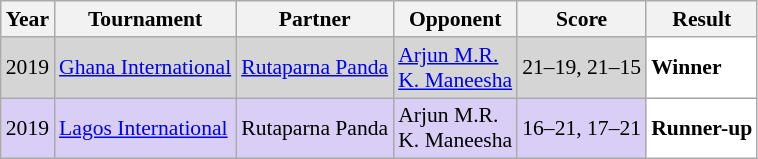<table class="sortable wikitable" style="font-size: 90%;">
<tr>
<th>Year</th>
<th>Tournament</th>
<th>Partner</th>
<th>Opponent</th>
<th>Score</th>
<th>Result</th>
</tr>
<tr style="background:#D5D5D5">
<td align="center">2019</td>
<td align="left"><a href='#'>Ghana International</a></td>
<td align="left"> <a href='#'>Rutaparna Panda</a></td>
<td align="left"> <a href='#'>Arjun M.R.</a> <br>  <a href='#'>K. Maneesha</a></td>
<td align="left">21–19, 21–15</td>
<td style="text-align:left; background:white"> <strong>Winner</strong></td>
</tr>
<tr style="background:#D8CEF6">
<td align="center">2019</td>
<td align="left"><a href='#'>Lagos International</a></td>
<td align="left"> Rutaparna Panda</td>
<td align="left"> Arjun M.R. <br>  K. Maneesha</td>
<td align="left">16–21, 17–21</td>
<td style="text-align:left; background:white"> <strong>Runner-up</strong></td>
</tr>
</table>
